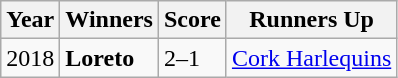<table class="wikitable collapsible">
<tr>
<th>Year</th>
<th>Winners</th>
<th>Score</th>
<th>Runners Up</th>
</tr>
<tr>
<td>2018</td>
<td><strong>Loreto</strong> </td>
<td>2–1</td>
<td><a href='#'>Cork Harlequins</a></td>
</tr>
</table>
